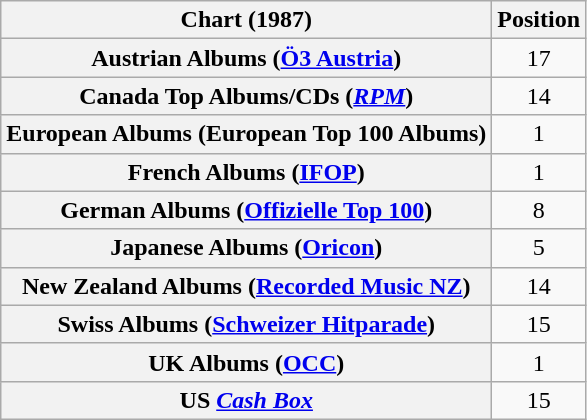<table class="wikitable sortable plainrowheaders" style="text-align:center">
<tr>
<th>Chart (1987)</th>
<th>Position</th>
</tr>
<tr>
<th scope="row">Austrian Albums (<a href='#'>Ö3 Austria</a>)</th>
<td>17</td>
</tr>
<tr>
<th scope="row">Canada Top Albums/CDs (<em><a href='#'>RPM</a></em>)</th>
<td>14</td>
</tr>
<tr>
<th scope="row">European Albums (European Top 100 Albums)</th>
<td>1</td>
</tr>
<tr>
<th scope="row">French Albums (<a href='#'>IFOP</a>)</th>
<td>1</td>
</tr>
<tr>
<th scope="row">German Albums (<a href='#'>Offizielle Top 100</a>)</th>
<td>8</td>
</tr>
<tr>
<th scope="row">Japanese Albums (<a href='#'>Oricon</a>)</th>
<td>5</td>
</tr>
<tr>
<th scope="row">New Zealand Albums (<a href='#'>Recorded Music NZ</a>)</th>
<td>14</td>
</tr>
<tr>
<th scope="row">Swiss Albums (<a href='#'>Schweizer Hitparade</a>)</th>
<td>15</td>
</tr>
<tr>
<th scope="row">UK Albums (<a href='#'>OCC</a>)</th>
<td>1</td>
</tr>
<tr>
<th scope="row">US <em><a href='#'>Cash Box</a></em></th>
<td>15</td>
</tr>
</table>
